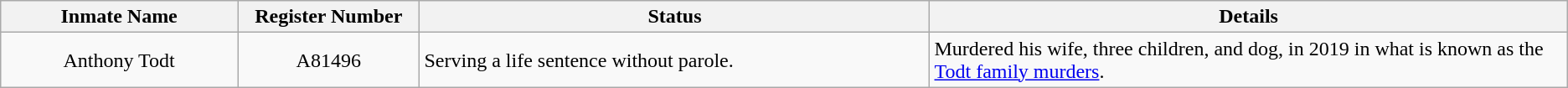<table class="wikitable sortable">
<tr>
<th width=13%>Inmate Name</th>
<th width=10%>Register Number</th>
<th width=28%>Status</th>
<th width=35%>Details</th>
</tr>
<tr>
<td style="text-align:center;">Anthony Todt</td>
<td style="text-align:center;">A81496</td>
<td>Serving a life sentence without parole.</td>
<td>Murdered his wife, three children, and dog, in 2019 in what is known as the <a href='#'>Todt family murders</a>.</td>
</tr>
</table>
